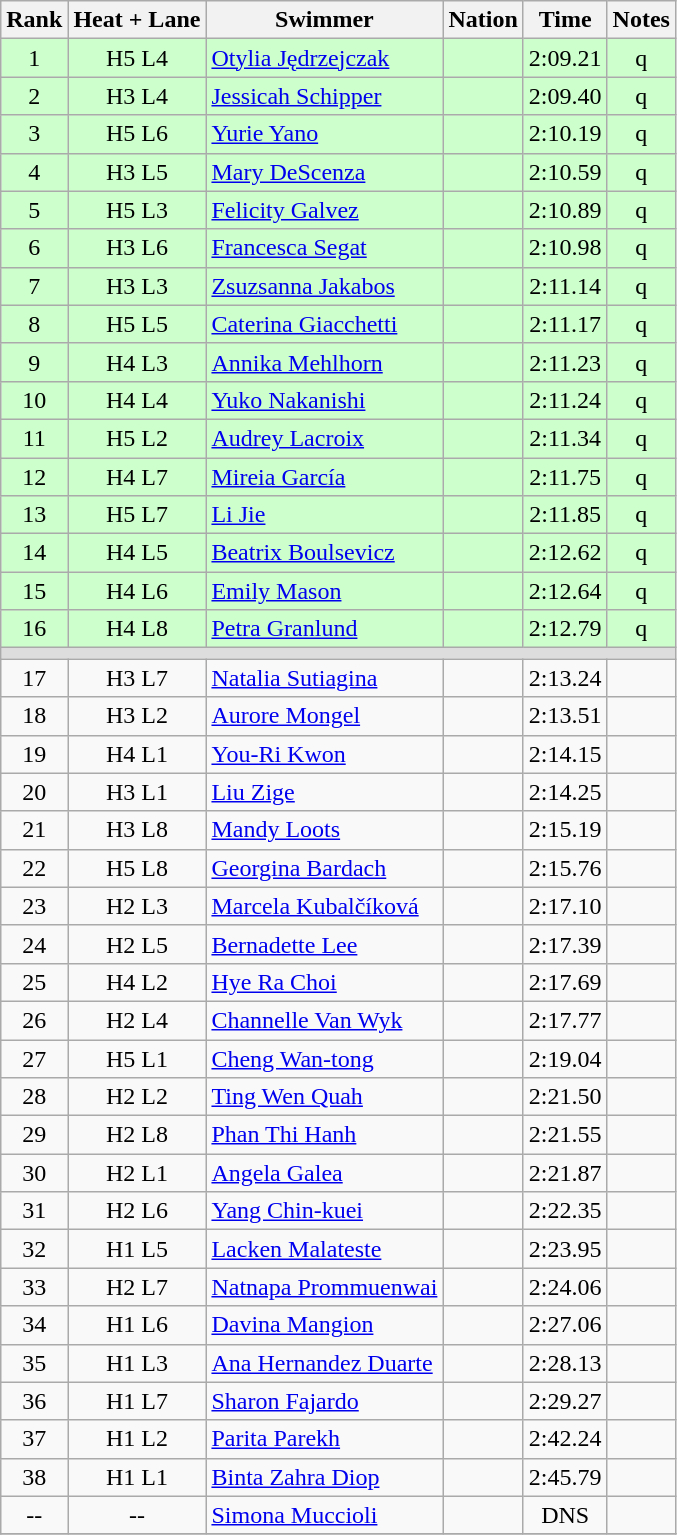<table class="wikitable sortable" style="text-align:center">
<tr>
<th>Rank</th>
<th>Heat + Lane</th>
<th>Swimmer</th>
<th>Nation</th>
<th>Time</th>
<th>Notes</th>
</tr>
<tr bgcolor=ccffcc>
<td>1</td>
<td>H5 L4</td>
<td align=left><a href='#'>Otylia Jędrzejczak</a></td>
<td align=left></td>
<td>2:09.21</td>
<td>q</td>
</tr>
<tr bgcolor=ccffcc>
<td>2</td>
<td>H3 L4</td>
<td align=left><a href='#'>Jessicah Schipper</a></td>
<td align=left></td>
<td>2:09.40</td>
<td>q</td>
</tr>
<tr bgcolor=ccffcc>
<td>3</td>
<td>H5 L6</td>
<td align=left><a href='#'>Yurie Yano</a></td>
<td align=left></td>
<td>2:10.19</td>
<td>q</td>
</tr>
<tr bgcolor=ccffcc>
<td>4</td>
<td>H3 L5</td>
<td align=left><a href='#'>Mary DeScenza</a></td>
<td align=left></td>
<td>2:10.59</td>
<td>q</td>
</tr>
<tr bgcolor=ccffcc>
<td>5</td>
<td>H5 L3</td>
<td align=left><a href='#'>Felicity Galvez</a></td>
<td align=left></td>
<td>2:10.89</td>
<td>q</td>
</tr>
<tr bgcolor=ccffcc>
<td>6</td>
<td>H3 L6</td>
<td align=left><a href='#'>Francesca Segat</a></td>
<td align=left></td>
<td>2:10.98</td>
<td>q</td>
</tr>
<tr bgcolor=ccffcc>
<td>7</td>
<td>H3 L3</td>
<td align=left><a href='#'>Zsuzsanna Jakabos</a></td>
<td align=left></td>
<td>2:11.14</td>
<td>q</td>
</tr>
<tr bgcolor=ccffcc>
<td>8</td>
<td>H5 L5</td>
<td align=left><a href='#'>Caterina Giacchetti</a></td>
<td align=left></td>
<td>2:11.17</td>
<td>q</td>
</tr>
<tr bgcolor=ccffcc>
<td>9</td>
<td>H4 L3</td>
<td align=left><a href='#'>Annika Mehlhorn</a></td>
<td align=left></td>
<td>2:11.23</td>
<td>q</td>
</tr>
<tr bgcolor=ccffcc>
<td>10</td>
<td>H4 L4</td>
<td align=left><a href='#'>Yuko Nakanishi</a></td>
<td align=left></td>
<td>2:11.24</td>
<td>q</td>
</tr>
<tr bgcolor=ccffcc>
<td>11</td>
<td>H5 L2</td>
<td align=left><a href='#'>Audrey Lacroix</a></td>
<td align=left></td>
<td>2:11.34</td>
<td>q</td>
</tr>
<tr bgcolor=ccffcc>
<td>12</td>
<td>H4 L7</td>
<td align=left><a href='#'>Mireia García</a></td>
<td align=left></td>
<td>2:11.75</td>
<td>q</td>
</tr>
<tr bgcolor=ccffcc>
<td>13</td>
<td>H5 L7</td>
<td align=left><a href='#'>Li Jie</a></td>
<td align=left></td>
<td>2:11.85</td>
<td>q</td>
</tr>
<tr bgcolor=ccffcc>
<td>14</td>
<td>H4 L5</td>
<td align=left><a href='#'>Beatrix Boulsevicz</a></td>
<td align=left></td>
<td>2:12.62</td>
<td>q</td>
</tr>
<tr bgcolor=ccffcc>
<td>15</td>
<td>H4 L6</td>
<td align=left><a href='#'>Emily Mason</a></td>
<td align=left></td>
<td>2:12.64</td>
<td>q</td>
</tr>
<tr bgcolor=ccffcc>
<td>16</td>
<td>H4 L8</td>
<td align=left><a href='#'>Petra Granlund</a></td>
<td align=left></td>
<td>2:12.79</td>
<td>q</td>
</tr>
<tr bgcolor=#DDDDDD>
<td colspan=6></td>
</tr>
<tr>
<td>17</td>
<td>H3 L7</td>
<td align=left><a href='#'>Natalia Sutiagina</a></td>
<td align=left></td>
<td>2:13.24</td>
<td></td>
</tr>
<tr>
<td>18</td>
<td>H3 L2</td>
<td align=left><a href='#'>Aurore Mongel</a></td>
<td align=left></td>
<td>2:13.51</td>
<td></td>
</tr>
<tr>
<td>19</td>
<td>H4 L1</td>
<td align=left><a href='#'>You-Ri Kwon</a></td>
<td align=left></td>
<td>2:14.15</td>
<td></td>
</tr>
<tr>
<td>20</td>
<td>H3 L1</td>
<td align=left><a href='#'>Liu Zige</a></td>
<td align=left></td>
<td>2:14.25</td>
<td></td>
</tr>
<tr>
<td>21</td>
<td>H3 L8</td>
<td align=left><a href='#'>Mandy Loots</a></td>
<td align=left></td>
<td>2:15.19</td>
<td></td>
</tr>
<tr>
<td>22</td>
<td>H5 L8</td>
<td align=left><a href='#'>Georgina Bardach</a></td>
<td align=left></td>
<td>2:15.76</td>
<td></td>
</tr>
<tr>
<td>23</td>
<td>H2 L3</td>
<td align=left><a href='#'>Marcela Kubalčíková</a></td>
<td align=left></td>
<td>2:17.10</td>
<td></td>
</tr>
<tr>
<td>24</td>
<td>H2 L5</td>
<td align=left><a href='#'>Bernadette Lee</a></td>
<td align=left></td>
<td>2:17.39</td>
<td></td>
</tr>
<tr>
<td>25</td>
<td>H4 L2</td>
<td align=left><a href='#'>Hye Ra Choi</a></td>
<td align=left></td>
<td>2:17.69</td>
<td></td>
</tr>
<tr>
<td>26</td>
<td>H2 L4</td>
<td align=left><a href='#'>Channelle Van Wyk</a></td>
<td align=left></td>
<td>2:17.77</td>
<td></td>
</tr>
<tr>
<td>27</td>
<td>H5 L1</td>
<td align=left><a href='#'>Cheng Wan-tong</a></td>
<td align=left></td>
<td>2:19.04</td>
<td></td>
</tr>
<tr>
<td>28</td>
<td>H2 L2</td>
<td align=left><a href='#'>Ting Wen Quah</a></td>
<td align=left></td>
<td>2:21.50</td>
<td></td>
</tr>
<tr>
<td>29</td>
<td>H2 L8</td>
<td align=left><a href='#'>Phan Thi Hanh</a></td>
<td align=left></td>
<td>2:21.55</td>
<td></td>
</tr>
<tr>
<td>30</td>
<td>H2 L1</td>
<td align=left><a href='#'>Angela Galea</a></td>
<td align=left></td>
<td>2:21.87</td>
<td></td>
</tr>
<tr>
<td>31</td>
<td>H2 L6</td>
<td align=left><a href='#'>Yang Chin-kuei</a></td>
<td align=left></td>
<td>2:22.35</td>
<td></td>
</tr>
<tr>
<td>32</td>
<td>H1 L5</td>
<td align=left><a href='#'>Lacken Malateste</a></td>
<td align=left></td>
<td>2:23.95</td>
<td></td>
</tr>
<tr>
<td>33</td>
<td>H2 L7</td>
<td align=left><a href='#'>Natnapa Prommuenwai</a></td>
<td align=left></td>
<td>2:24.06</td>
<td></td>
</tr>
<tr>
<td>34</td>
<td>H1 L6</td>
<td align=left><a href='#'>Davina Mangion</a></td>
<td align=left></td>
<td>2:27.06</td>
<td></td>
</tr>
<tr>
<td>35</td>
<td>H1 L3</td>
<td align=left><a href='#'>Ana Hernandez Duarte</a></td>
<td align=left></td>
<td>2:28.13</td>
<td></td>
</tr>
<tr>
<td>36</td>
<td>H1 L7</td>
<td align=left><a href='#'>Sharon Fajardo</a></td>
<td align=left></td>
<td>2:29.27</td>
<td></td>
</tr>
<tr>
<td>37</td>
<td>H1 L2</td>
<td align=left><a href='#'>Parita Parekh</a></td>
<td align=left></td>
<td>2:42.24</td>
<td></td>
</tr>
<tr>
<td>38</td>
<td>H1 L1</td>
<td align=left><a href='#'>Binta Zahra Diop</a></td>
<td align=left></td>
<td>2:45.79</td>
<td></td>
</tr>
<tr>
<td>--</td>
<td>--</td>
<td align=left><a href='#'>Simona Muccioli</a></td>
<td align=left></td>
<td>DNS</td>
<td></td>
</tr>
<tr>
</tr>
</table>
